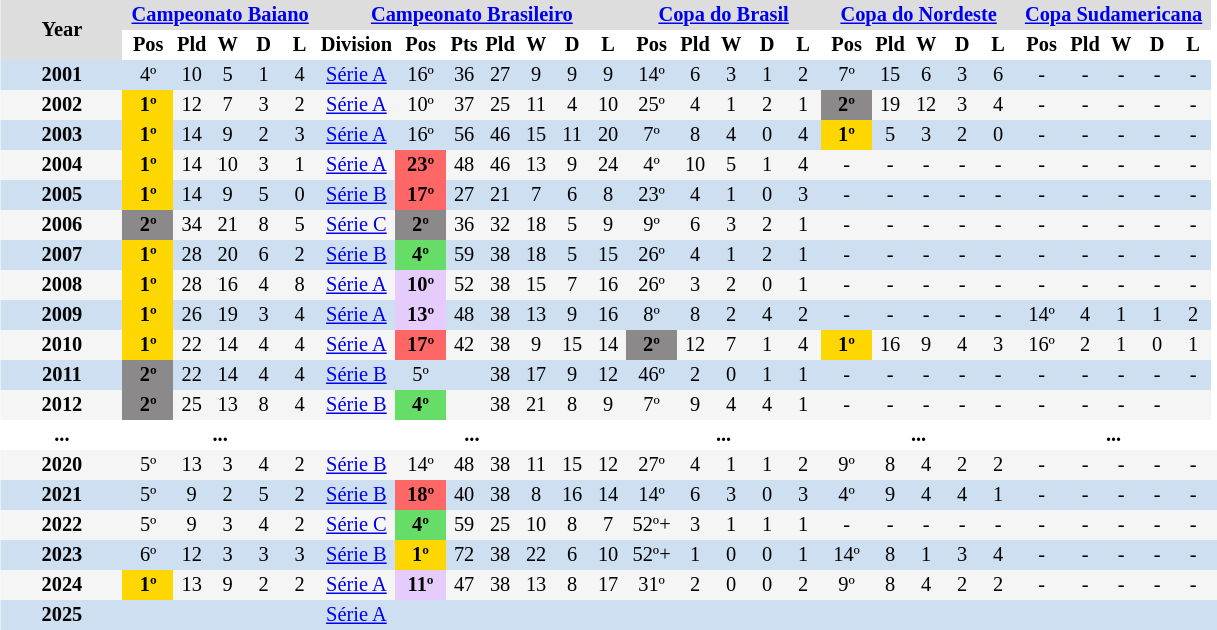<table class="toccolours" border="0" cellpadding="2" cellspacing="0" style="text-align: center; margin: .25em; font-size:85%">
<tr>
<th rowspan="2;" style="background:#ddd; width:10%;"><span>Year</span></th>
<th colspan="5;" style="background:#ddd;"><a href='#'>Campeonato Baiano</a></th>
<th colspan="7;" style="background:#ddd;"><a href='#'>Campeonato Brasileiro</a></th>
<th colspan="5;" style="background:#ddd;"><a href='#'>Copa do Brasil</a></th>
<th colspan="5;" style="background:#ddd;"><a href='#'>Copa do Nordeste</a></th>
<th colspan="5;" style="background:#ddd;"><a href='#'>Copa Sudamericana</a></th>
</tr>
<tr>
<th width=30><abbr>Pos</abbr></th>
<th width=20><abbr>Pld</abbr></th>
<th width=20><abbr>W</abbr></th>
<th width=20><abbr>D</abbr></th>
<th width=20><abbr>L</abbr></th>
<th width=40>Division</th>
<th width=30><abbr>Pos</abbr></th>
<th width=20><abbr>Pts</abbr></th>
<th width=20><abbr>Pld</abbr></th>
<th width=20><abbr>W</abbr></th>
<th width=20><abbr>D</abbr></th>
<th width=20><abbr>L</abbr></th>
<th width=30><abbr>Pos</abbr></th>
<th width=20><abbr>Pld</abbr></th>
<th width=20><abbr>W</abbr></th>
<th width=20><abbr>D</abbr></th>
<th width=20><abbr>L</abbr></th>
<th width=30><abbr>Pos</abbr></th>
<th width=20><abbr>Pld</abbr></th>
<th width=20><abbr>W</abbr></th>
<th width=20><abbr>D</abbr></th>
<th width=20><abbr>L</abbr></th>
<th width=30><abbr>Pos</abbr></th>
<th width=20><abbr>Pld</abbr></th>
<th width=20><abbr>W</abbr></th>
<th width=20><abbr>D</abbr></th>
<th width=20><abbr>L</abbr></th>
</tr>
<tr style="background-color:#f5f5f5; background-color:#cedff2;">
<td><strong>2001</strong></td>
<td>4º</td>
<td>10</td>
<td>5</td>
<td>1</td>
<td>4</td>
<td><a href='#'>Série A</a></td>
<td>16º</td>
<td>36</td>
<td>27</td>
<td>9</td>
<td>9</td>
<td>9</td>
<td>14º</td>
<td>6</td>
<td>3</td>
<td>1</td>
<td>2</td>
<td>7º</td>
<td>15</td>
<td>6</td>
<td>3</td>
<td>6</td>
<td>-</td>
<td>-</td>
<td>-</td>
<td>-</td>
<td>-</td>
</tr>
<tr style="background:#f5f5f5;">
<td><strong>2002</strong></td>
<td style="background:gold;"><strong>1º</strong></td>
<td>12</td>
<td>7</td>
<td>3</td>
<td>2</td>
<td><a href='#'>Série A</a></td>
<td>10º</td>
<td>37</td>
<td>25</td>
<td>11</td>
<td>4</td>
<td>10</td>
<td>25º</td>
<td>4</td>
<td>1</td>
<td>2</td>
<td>1</td>
<td style="background:#8b8989;"><strong>2º</strong></td>
<td>19</td>
<td>12</td>
<td>3</td>
<td>4</td>
<td>-</td>
<td>-</td>
<td>-</td>
<td>-</td>
<td>-</td>
</tr>
<tr style="background-color:#f5f5f5; background-color:#cedff2;">
<td><strong>2003</strong></td>
<td style="background:gold;"><strong>1º</strong></td>
<td>14</td>
<td>9</td>
<td>2</td>
<td>3</td>
<td><a href='#'>Série A</a></td>
<td>16º</td>
<td>56</td>
<td>46</td>
<td>15</td>
<td>11</td>
<td>20</td>
<td>7º</td>
<td>8</td>
<td>4</td>
<td>0</td>
<td>4</td>
<td bgcolor=gold><strong>1º</strong></td>
<td>5</td>
<td>3</td>
<td>2</td>
<td>0</td>
<td>-</td>
<td>-</td>
<td>-</td>
<td>-</td>
<td>-</td>
</tr>
<tr style="background:#f5f5f5;">
<td><strong>2004</strong></td>
<td style="background:gold;"><strong>1º</strong></td>
<td>14</td>
<td>10</td>
<td>3</td>
<td>1</td>
<td><a href='#'>Série A</a></td>
<td style="background:#f66;"><strong>23º</strong></td>
<td>48</td>
<td>46</td>
<td>13</td>
<td>9</td>
<td>24</td>
<td>4º</td>
<td>10</td>
<td>5</td>
<td>1</td>
<td>4</td>
<td>-</td>
<td>-</td>
<td>-</td>
<td>-</td>
<td>-</td>
<td>-</td>
<td>-</td>
<td>-</td>
<td>-</td>
<td>-</td>
</tr>
<tr style="background-color:#f5f5f5; background-color:#cedff2;">
<td><strong>2005</strong></td>
<td style="background:gold;"><strong>1º</strong></td>
<td>14</td>
<td>9</td>
<td>5</td>
<td>0</td>
<td><a href='#'>Série B</a></td>
<td style="background:#f66;"><strong>17º</strong></td>
<td>27</td>
<td>21</td>
<td>7</td>
<td>6</td>
<td>8</td>
<td>23º</td>
<td>4</td>
<td>1</td>
<td>0</td>
<td>3</td>
<td>-</td>
<td>-</td>
<td>-</td>
<td>-</td>
<td>-</td>
<td>-</td>
<td>-</td>
<td>-</td>
<td>-</td>
<td>-</td>
</tr>
<tr style="background:#f5f5f5;">
<td><strong>2006</strong></td>
<td style="background:#8b8989;"><strong>2º</strong></td>
<td>34</td>
<td>21</td>
<td>8</td>
<td>5</td>
<td><a href='#'>Série C</a></td>
<td style="background:#8B8989;"><strong>2º</strong></td>
<td>36</td>
<td>32</td>
<td>18</td>
<td>5</td>
<td>9</td>
<td>9º</td>
<td>6</td>
<td>3</td>
<td>2</td>
<td>1</td>
<td>-</td>
<td>-</td>
<td>-</td>
<td>-</td>
<td>-</td>
<td>-</td>
<td>-</td>
<td>-</td>
<td>-</td>
<td>-</td>
</tr>
<tr style="background-color:#f5f5f5; background-color:#cedff2;">
<td><strong>2007</strong></td>
<td style="background:gold;"><strong>1º</strong></td>
<td>28</td>
<td>20</td>
<td>6</td>
<td>2</td>
<td><a href='#'>Série B</a></td>
<td style="background:#6d6;"><strong>4º</strong></td>
<td>59</td>
<td>38</td>
<td>18</td>
<td>5</td>
<td>15</td>
<td>26º</td>
<td>4</td>
<td>1</td>
<td>2</td>
<td>1</td>
<td>-</td>
<td>-</td>
<td>-</td>
<td>-</td>
<td>-</td>
<td>-</td>
<td>-</td>
<td>-</td>
<td>-</td>
<td>-</td>
</tr>
<tr style="background:#f5f5f5;">
<td><strong>2008</strong></td>
<td style="background:gold;"><strong>1º</strong></td>
<td>28</td>
<td>16</td>
<td>4</td>
<td>8</td>
<td><a href='#'>Série A</a></td>
<td style="background:#e6ccfc"><strong>10º</strong></td>
<td>52</td>
<td>38</td>
<td>15</td>
<td>7</td>
<td>16</td>
<td>26º</td>
<td>3</td>
<td>2</td>
<td>0</td>
<td>1</td>
<td>-</td>
<td>-</td>
<td>-</td>
<td>-</td>
<td>-</td>
<td>-</td>
<td>-</td>
<td>-</td>
<td>-</td>
<td>-</td>
</tr>
<tr style="background-color:#f5f5f5; background-color:#cedff2;">
<td><strong>2009</strong></td>
<td style="background:gold;"><strong>1º</strong></td>
<td>26</td>
<td>19</td>
<td>3</td>
<td>4</td>
<td><a href='#'>Série A</a></td>
<td style="background:#e6ccfc"><strong>13º</strong></td>
<td>48</td>
<td>38</td>
<td>13</td>
<td>9</td>
<td>16</td>
<td>8º</td>
<td>8</td>
<td>2</td>
<td>4</td>
<td>2</td>
<td>-</td>
<td>-</td>
<td>-</td>
<td>-</td>
<td>-</td>
<td>14º</td>
<td>4</td>
<td>1</td>
<td>1</td>
<td>2</td>
</tr>
<tr style="background:#f5f5f5;">
<td><strong>2010</strong></td>
<td style="background:gold;"><strong>1º</strong></td>
<td>22</td>
<td>14</td>
<td>4</td>
<td>4</td>
<td><a href='#'>Série A</a></td>
<td style="background:#f66;"><strong>17º</strong></td>
<td>42</td>
<td>38</td>
<td>9</td>
<td>15</td>
<td>14</td>
<td style="background:#8b8989;"><strong>2º</strong></td>
<td>12</td>
<td>7</td>
<td>1</td>
<td>4</td>
<td bgcolor=gold><strong>1º</strong></td>
<td>16</td>
<td>9</td>
<td>4</td>
<td>3</td>
<td>16º</td>
<td>2</td>
<td>1</td>
<td>0</td>
<td>1</td>
</tr>
<tr style="background-color:#f5f5f5; background-color:#cedff2;">
<td><strong>2011</strong></td>
<td style="background:#8b8989;"><strong>2º</strong></td>
<td>22</td>
<td>14</td>
<td>4</td>
<td>4</td>
<td><a href='#'>Série B</a></td>
<td>5º</td>
<td></td>
<td>38</td>
<td>17</td>
<td>9</td>
<td>12</td>
<td>46º</td>
<td>2</td>
<td>0</td>
<td>1</td>
<td>1</td>
<td>-</td>
<td>-</td>
<td>-</td>
<td>-</td>
<td>-</td>
<td>-</td>
<td>-</td>
<td>-</td>
<td>-</td>
<td>-</td>
</tr>
<tr style="background:#f5f5f5;">
<td><strong>2012</strong></td>
<td style="background:#8b8989;"><strong>2º</strong></td>
<td>25</td>
<td>13</td>
<td>8</td>
<td>4</td>
<td><a href='#'>Série B</a></td>
<td style="background:#6d6;"><strong>4º</strong></td>
<td></td>
<td>38</td>
<td>21</td>
<td>8</td>
<td>9</td>
<td>7º</td>
<td>9</td>
<td>4</td>
<td>4</td>
<td>1</td>
<td>-</td>
<td>-</td>
<td>-</td>
<td>-</td>
<td>-</td>
<td>-</td>
<td>-</td>
<td>-</td>
<td>-</td>
<td></td>
</tr>
<tr>
<td><strong>...</strong></td>
<th colspan="5;">...</th>
<th colspan="7;">...</th>
<th colspan="5;">...</th>
<th colspan="5;">...</th>
<th colspan="5;">...</th>
</tr>
<tr style="background:#f5f5f5;">
<td><strong>2020</strong></td>
<td>5º</td>
<td>13</td>
<td>3</td>
<td>4</td>
<td>2   </td>
<td><a href='#'>Série B</a></td>
<td>14º</td>
<td>48</td>
<td>38</td>
<td>11</td>
<td>15</td>
<td>12</td>
<td>27º</td>
<td>4</td>
<td>1</td>
<td>1</td>
<td>2   </td>
<td>9º</td>
<td>8</td>
<td>4</td>
<td>2</td>
<td>2  </td>
<td>-</td>
<td>-</td>
<td>-</td>
<td>-</td>
<td>-</td>
<td></td>
</tr>
<tr style="background:#cedff2;">
<td><strong>2021</strong></td>
<td>5º</td>
<td>9</td>
<td>2</td>
<td>5</td>
<td>2   </td>
<td><a href='#'>Série B</a></td>
<td style="background:#f66;"><strong>18º</strong></td>
<td>40</td>
<td>38</td>
<td>8</td>
<td>16</td>
<td>14</td>
<td>14º</td>
<td>6</td>
<td>3</td>
<td>0</td>
<td>3   </td>
<td>4º</td>
<td>9</td>
<td>4</td>
<td>4</td>
<td>1 </td>
<td>-</td>
<td>-</td>
<td>-</td>
<td>-</td>
<td>-</td>
<td></td>
</tr>
<tr style="background:#f5f5f5;">
<td><strong>2022</strong></td>
<td>5º</td>
<td>9</td>
<td>3</td>
<td>4</td>
<td>2   </td>
<td><a href='#'>Série C</a></td>
<td style="background:#6d6;"><strong>4º</strong></td>
<td>59</td>
<td>25</td>
<td>10</td>
<td>8</td>
<td>7</td>
<td>52º+</td>
<td>3</td>
<td>1</td>
<td>1</td>
<td>1   </td>
<td>-</td>
<td>-</td>
<td>-</td>
<td>-</td>
<td>-  </td>
<td>-</td>
<td>-</td>
<td>-</td>
<td>-</td>
<td>-</td>
<td></td>
</tr>
<tr style="background:#cedff2;">
<td><strong>2023</strong></td>
<td>6º</td>
<td>12</td>
<td>3</td>
<td>3</td>
<td>3   </td>
<td><a href='#'>Série B</a></td>
<td style="background:#FFD700;"><strong>1º</strong></td>
<td>72</td>
<td>38</td>
<td>22</td>
<td>6</td>
<td>10</td>
<td>52º+</td>
<td>1</td>
<td>0</td>
<td>0</td>
<td>1   </td>
<td>14º</td>
<td>8</td>
<td>1</td>
<td>3</td>
<td>4 </td>
<td>-</td>
<td>-</td>
<td>-</td>
<td>-</td>
<td>-</td>
<td></td>
</tr>
<tr style="background:#f5f5f5;">
<td><strong>2024</strong></td>
<td style="background:#FFD700;"><strong>1º</strong></td>
<td>13</td>
<td>9</td>
<td>2</td>
<td>2   </td>
<td><a href='#'>Série A</a></td>
<td style="background:#e6ccfc;"><strong>11º</strong></td>
<td>47</td>
<td>38</td>
<td>13</td>
<td>8</td>
<td>17</td>
<td>31º</td>
<td>2</td>
<td>0</td>
<td>0</td>
<td>2  </td>
<td>9º</td>
<td>8</td>
<td>4</td>
<td>2</td>
<td>2  </td>
<td>-</td>
<td>-</td>
<td>-</td>
<td>-</td>
<td>-</td>
<td></td>
</tr>
<tr style="background:#cedff2;">
<td><strong>2025</strong></td>
<td></td>
<td></td>
<td></td>
<td></td>
<td></td>
<td><a href='#'>Série A</a></td>
<td></td>
<td></td>
<td></td>
<td></td>
<td></td>
<td></td>
<td></td>
<td></td>
<td></td>
<td></td>
<td></td>
<td></td>
<td></td>
<td></td>
<td></td>
<td></td>
<td></td>
<td></td>
<td></td>
<td></td>
<td></td>
<td></td>
</tr>
</table>
